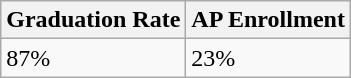<table class="wikitable">
<tr>
<th>Graduation Rate</th>
<th>AP Enrollment</th>
</tr>
<tr>
<td>87%</td>
<td>23%</td>
</tr>
</table>
